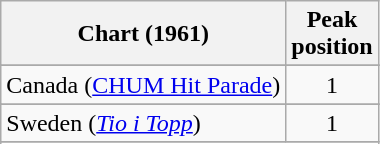<table class="wikitable sortable">
<tr>
<th align="left">Chart (1961)</th>
<th style="text-align:center;">Peak<br>position</th>
</tr>
<tr>
</tr>
<tr>
</tr>
<tr>
<td>Canada (<a href='#'>CHUM Hit Parade</a>)</td>
<td align="center">1</td>
</tr>
<tr>
</tr>
<tr>
</tr>
<tr>
<td>Sweden (<em><a href='#'>Tio i Topp</a></em>)</td>
<td align="center">1</td>
</tr>
<tr>
</tr>
<tr>
</tr>
<tr>
</tr>
</table>
